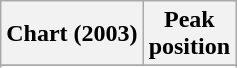<table class="wikitable sortable plainrowheaders" style="text-align:center">
<tr>
<th scope="col">Chart (2003)</th>
<th scope="col">Peak<br>position</th>
</tr>
<tr>
</tr>
<tr>
</tr>
<tr>
</tr>
</table>
